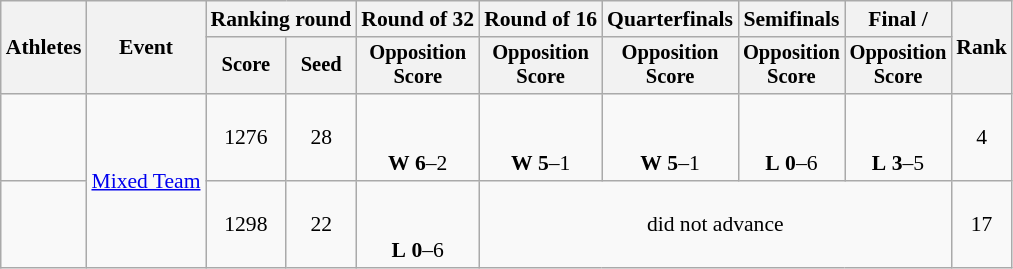<table class="wikitable" style="font-size:90%;">
<tr>
<th rowspan="2">Athletes</th>
<th rowspan="2">Event</th>
<th colspan="2">Ranking round</th>
<th>Round of 32</th>
<th>Round of 16</th>
<th>Quarterfinals</th>
<th>Semifinals</th>
<th>Final / </th>
<th rowspan=2>Rank</th>
</tr>
<tr style="font-size:95%">
<th>Score</th>
<th>Seed</th>
<th>Opposition<br>Score</th>
<th>Opposition<br>Score</th>
<th>Opposition<br>Score</th>
<th>Opposition<br>Score</th>
<th>Opposition<br>Score</th>
</tr>
<tr align=center>
<td align=left><br></td>
<td rowspan=2><a href='#'>Mixed Team</a></td>
<td>1276</td>
<td>28</td>
<td><br><br><strong>W</strong> <strong>6</strong>–2</td>
<td><br><br><strong>W</strong> <strong>5</strong>–1</td>
<td><br><br><strong>W</strong> <strong>5</strong>–1</td>
<td><br><br><strong>L</strong> <strong>0</strong>–6</td>
<td><br><br><strong>L</strong> <strong>3</strong>–5</td>
<td>4</td>
</tr>
<tr align=center>
<td align=left><br></td>
<td>1298</td>
<td>22</td>
<td><br><br><strong>L</strong> <strong>0</strong>–6</td>
<td colspan=4>did not advance</td>
<td>17</td>
</tr>
</table>
